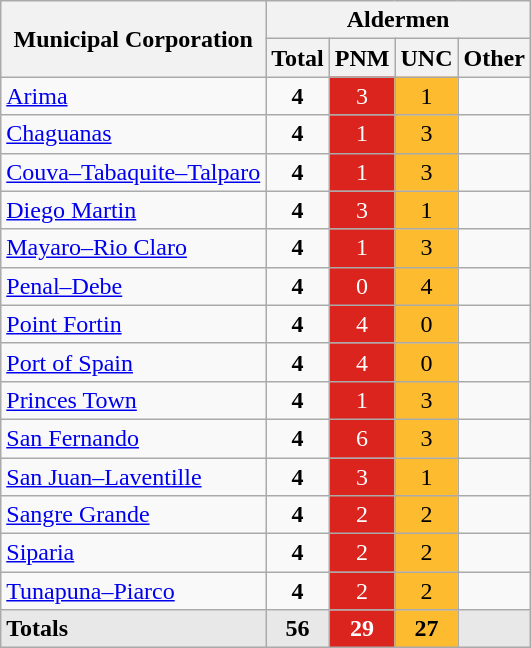<table class="wikitable sortable" style="text-align:center">
<tr>
<th rowspan="2">Municipal Corporation</th>
<th colspan="4">Aldermen</th>
</tr>
<tr>
<th>Total</th>
<th>PNM</th>
<th>UNC</th>
<th>Other</th>
</tr>
<tr>
<td align="left"><a href='#'>Arima</a></td>
<td><strong>4</strong></td>
<td style="color:white; background:#DC241f;">3</td>
<td style="background:#FDBB30;">1</td>
<td></td>
</tr>
<tr>
<td align="left"><a href='#'>Chaguanas</a></td>
<td><strong>4</strong></td>
<td style="color:white; background:#DC241f;">1</td>
<td style="background:#FDBB30;">3</td>
<td></td>
</tr>
<tr>
<td align="left"><a href='#'>Couva–Tabaquite–Talparo</a></td>
<td><strong>4</strong></td>
<td style="color:white; background:#DC241f;">1</td>
<td style="background:#FDBB30;">3</td>
<td></td>
</tr>
<tr>
<td align="left"><a href='#'>Diego Martin</a></td>
<td><strong>4</strong></td>
<td style="color:white; background:#DC241f;">3</td>
<td style="background:#FDBB30;">1</td>
<td></td>
</tr>
<tr>
<td align="left"><a href='#'>Mayaro–Rio Claro</a></td>
<td><strong>4</strong></td>
<td style="color:white; background:#DC241f;">1</td>
<td style="background:#FDBB30;">3</td>
<td></td>
</tr>
<tr>
<td align="left"><a href='#'>Penal–Debe</a></td>
<td><strong>4</strong></td>
<td style="color:white; background:#DC241f;">0</td>
<td style="background:#FDBB30;">4</td>
<td></td>
</tr>
<tr>
<td align="left"><a href='#'>Point Fortin</a></td>
<td><strong>4</strong></td>
<td style="color:white; background:#DC241f;">4</td>
<td style="background:#FDBB30;">0</td>
<td></td>
</tr>
<tr>
<td align="left"><a href='#'>Port of Spain</a></td>
<td><strong>4</strong></td>
<td style="color:white; background:#DC241f;">4</td>
<td style="background:#FDBB30;">0</td>
<td></td>
</tr>
<tr>
<td align="left"><a href='#'>Princes Town</a></td>
<td><strong>4</strong></td>
<td style="color:white; background:#DC241f;">1</td>
<td style="background:#FDBB30;">3</td>
<td></td>
</tr>
<tr>
<td align="left"><a href='#'>San Fernando</a></td>
<td><strong>4</strong></td>
<td style="color:white; background:#DC241f;">6</td>
<td style="background:#FDBB30;">3</td>
<td></td>
</tr>
<tr>
<td align="left"><a href='#'>San Juan–Laventille</a></td>
<td><strong>4</strong></td>
<td style="color:white; background:#DC241f;">3</td>
<td style="background:#FDBB30;">1</td>
<td></td>
</tr>
<tr>
<td align="left"><a href='#'>Sangre Grande</a></td>
<td><strong>4</strong></td>
<td style="color:white; background:#DC241f;">2</td>
<td style="background:#FDBB30;">2</td>
<td></td>
</tr>
<tr>
<td align="left"><a href='#'>Siparia</a></td>
<td><strong>4</strong></td>
<td style="color:white; background:#DC241f;">2</td>
<td style="background:#FDBB30;">2</td>
<td></td>
</tr>
<tr>
<td align="left"><a href='#'>Tunapuna–Piarco</a></td>
<td><strong>4</strong></td>
<td style="color:white; background:#DC241f;">2</td>
<td style="background:#FDBB30;">2</td>
<td></td>
</tr>
<tr class="sortbottom" style="font-weight:bold; background:rgb(232,232,232);">
<td align="left">Totals</td>
<td>56</td>
<td style="color:white; background:#DC241f;">29</td>
<td style="background:#FDBB30;">27</td>
<td></td>
</tr>
</table>
